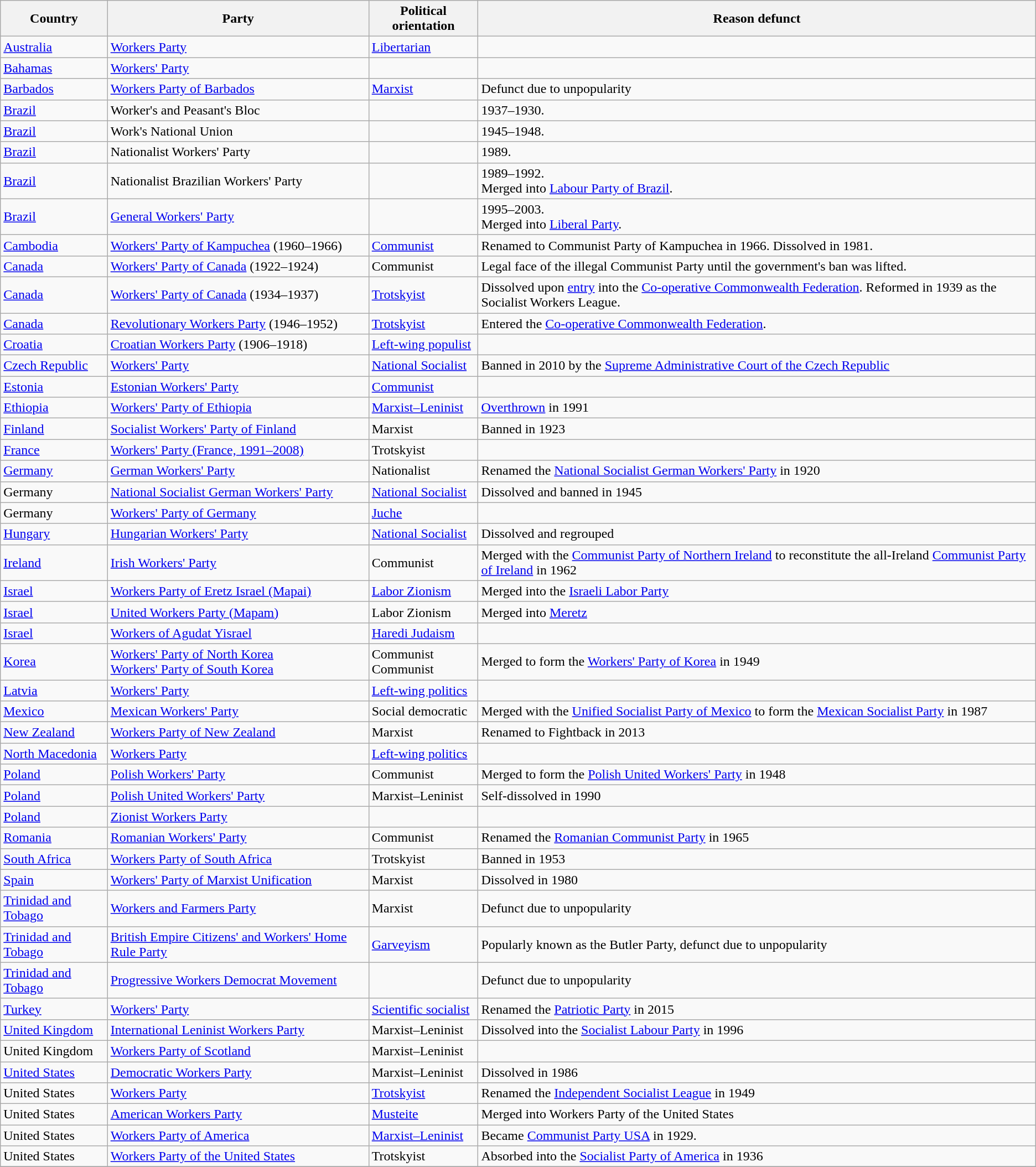<table class="wikitable sortable">
<tr>
<th>Country</th>
<th>Party</th>
<th>Political orientation</th>
<th>Reason defunct</th>
</tr>
<tr>
<td><a href='#'>Australia</a></td>
<td><a href='#'>Workers Party</a></td>
<td><a href='#'>Libertarian</a></td>
<td></td>
</tr>
<tr>
<td><a href='#'>Bahamas</a></td>
<td><a href='#'>Workers' Party</a></td>
<td></td>
<td></td>
</tr>
<tr>
<td><a href='#'>Barbados</a></td>
<td><a href='#'>Workers Party of Barbados</a></td>
<td><a href='#'>Marxist</a></td>
<td>Defunct due to unpopularity</td>
</tr>
<tr>
<td><a href='#'>Brazil</a></td>
<td>Worker's and Peasant's Bloc</td>
<td></td>
<td>1937–1930.</td>
</tr>
<tr>
<td><a href='#'>Brazil</a></td>
<td>Work's National Union</td>
<td></td>
<td>1945–1948.</td>
</tr>
<tr>
<td><a href='#'>Brazil</a></td>
<td>Nationalist Workers' Party</td>
<td></td>
<td>1989.</td>
</tr>
<tr>
<td><a href='#'>Brazil</a></td>
<td>Nationalist Brazilian Workers' Party</td>
<td></td>
<td>1989–1992.<br>Merged into <a href='#'>Labour Party of Brazil</a>.</td>
</tr>
<tr>
<td><a href='#'>Brazil</a></td>
<td><a href='#'>General Workers' Party</a></td>
<td></td>
<td>1995–2003.<br>Merged into <a href='#'>Liberal Party</a>.</td>
</tr>
<tr>
<td><a href='#'>Cambodia</a></td>
<td><a href='#'>Workers' Party of Kampuchea</a> (1960–1966)</td>
<td><a href='#'>Communist</a></td>
<td>Renamed to Communist Party of Kampuchea in 1966. Dissolved in 1981.</td>
</tr>
<tr>
<td><a href='#'>Canada</a></td>
<td><a href='#'>Workers' Party of Canada</a> (1922–1924)</td>
<td>Communist</td>
<td>Legal face of the illegal Communist Party until the government's ban was lifted.</td>
</tr>
<tr>
<td><a href='#'>Canada</a></td>
<td><a href='#'>Workers' Party of Canada</a> (1934–1937)</td>
<td><a href='#'>Trotskyist</a></td>
<td>Dissolved upon <a href='#'>entry</a> into the <a href='#'>Co-operative Commonwealth Federation</a>. Reformed in 1939 as the Socialist Workers League.</td>
</tr>
<tr>
<td><a href='#'>Canada</a></td>
<td><a href='#'>Revolutionary Workers Party</a> (1946–1952)</td>
<td><a href='#'>Trotskyist</a></td>
<td>Entered the <a href='#'>Co-operative Commonwealth Federation</a>.</td>
</tr>
<tr>
<td><a href='#'>Croatia</a></td>
<td><a href='#'>Croatian Workers Party</a> (1906–1918)</td>
<td><a href='#'>Left-wing populist</a></td>
<td></td>
</tr>
<tr>
<td><a href='#'>Czech Republic</a></td>
<td><a href='#'>Workers' Party</a></td>
<td><a href='#'>National Socialist</a></td>
<td>Banned in 2010 by the <a href='#'>Supreme Administrative Court of the Czech Republic</a></td>
</tr>
<tr>
<td><a href='#'>Estonia</a></td>
<td><a href='#'>Estonian Workers' Party</a></td>
<td><a href='#'>Communist</a></td>
<td></td>
</tr>
<tr>
<td><a href='#'>Ethiopia</a></td>
<td><a href='#'>Workers' Party of Ethiopia</a></td>
<td><a href='#'>Marxist–Leninist</a></td>
<td><a href='#'>Overthrown</a> in 1991</td>
</tr>
<tr>
<td><a href='#'>Finland</a></td>
<td><a href='#'>Socialist Workers' Party of Finland</a></td>
<td>Marxist</td>
<td>Banned in 1923</td>
</tr>
<tr>
<td><a href='#'>France</a></td>
<td><a href='#'>Workers' Party (France, 1991–2008)</a></td>
<td>Trotskyist</td>
<td></td>
</tr>
<tr>
<td><a href='#'>Germany</a></td>
<td><a href='#'>German Workers' Party</a></td>
<td>Nationalist</td>
<td>Renamed the <a href='#'>National Socialist German Workers' Party</a> in 1920</td>
</tr>
<tr>
<td>Germany</td>
<td><a href='#'>National Socialist German Workers' Party</a></td>
<td><a href='#'>National Socialist</a></td>
<td>Dissolved and banned in 1945</td>
</tr>
<tr>
<td>Germany</td>
<td><a href='#'>Workers' Party of Germany</a></td>
<td><a href='#'>Juche</a></td>
<td></td>
</tr>
<tr>
<td><a href='#'>Hungary</a></td>
<td><a href='#'>Hungarian Workers' Party</a></td>
<td><a href='#'>National Socialist</a></td>
<td>Dissolved and regrouped</td>
</tr>
<tr>
<td><a href='#'>Ireland</a></td>
<td><a href='#'>Irish Workers' Party</a></td>
<td>Communist</td>
<td>Merged with the <a href='#'>Communist Party of Northern Ireland</a> to reconstitute the all-Ireland <a href='#'>Communist Party of Ireland</a> in 1962</td>
</tr>
<tr>
<td><a href='#'>Israel</a></td>
<td><a href='#'>Workers Party of Eretz Israel (Mapai)</a></td>
<td><a href='#'>Labor Zionism</a></td>
<td>Merged into the <a href='#'>Israeli Labor Party</a></td>
</tr>
<tr>
<td><a href='#'>Israel</a></td>
<td><a href='#'>United Workers Party (Mapam)</a></td>
<td>Labor Zionism</td>
<td>Merged into <a href='#'>Meretz</a></td>
</tr>
<tr>
<td><a href='#'>Israel</a></td>
<td><a href='#'>Workers of Agudat Yisrael</a></td>
<td><a href='#'>Haredi Judaism</a></td>
<td></td>
</tr>
<tr>
<td><a href='#'>Korea</a></td>
<td><a href='#'>Workers' Party of North Korea</a><br><a href='#'>Workers' Party of South Korea</a></td>
<td>Communist<br>Communist</td>
<td>Merged to form the <a href='#'>Workers' Party of Korea</a> in 1949</td>
</tr>
<tr>
<td><a href='#'>Latvia</a></td>
<td><a href='#'>Workers' Party</a></td>
<td><a href='#'>Left-wing politics</a></td>
<td></td>
</tr>
<tr>
<td><a href='#'>Mexico</a></td>
<td><a href='#'>Mexican Workers' Party</a></td>
<td>Social democratic</td>
<td>Merged with the <a href='#'>Unified Socialist Party of Mexico</a> to form the <a href='#'>Mexican Socialist Party</a> in 1987</td>
</tr>
<tr>
<td><a href='#'>New Zealand</a></td>
<td><a href='#'>Workers Party of New Zealand</a></td>
<td>Marxist</td>
<td>Renamed to Fightback in 2013</td>
</tr>
<tr>
<td><a href='#'>North Macedonia</a></td>
<td><a href='#'>Workers Party</a></td>
<td><a href='#'>Left-wing politics</a></td>
<td></td>
</tr>
<tr>
<td><a href='#'>Poland</a></td>
<td><a href='#'>Polish Workers' Party</a></td>
<td>Communist</td>
<td>Merged to form the <a href='#'>Polish United Workers' Party</a> in 1948</td>
</tr>
<tr>
<td><a href='#'>Poland</a></td>
<td><a href='#'>Polish United Workers' Party</a></td>
<td>Marxist–Leninist</td>
<td>Self-dissolved in 1990</td>
</tr>
<tr>
<td><a href='#'>Poland</a></td>
<td><a href='#'>Zionist Workers Party</a></td>
<td></td>
</tr>
<tr>
<td><a href='#'>Romania</a></td>
<td><a href='#'>Romanian Workers' Party</a></td>
<td>Communist</td>
<td>Renamed the <a href='#'>Romanian Communist Party</a> in 1965</td>
</tr>
<tr>
<td><a href='#'>South Africa</a></td>
<td><a href='#'>Workers Party of South Africa</a></td>
<td>Trotskyist</td>
<td>Banned in 1953</td>
</tr>
<tr>
<td><a href='#'>Spain</a></td>
<td><a href='#'>Workers' Party of Marxist Unification</a></td>
<td>Marxist</td>
<td>Dissolved in 1980</td>
</tr>
<tr>
<td><a href='#'>Trinidad and Tobago</a></td>
<td><a href='#'>Workers and Farmers Party</a></td>
<td>Marxist</td>
<td>Defunct due to unpopularity</td>
</tr>
<tr>
<td><a href='#'>Trinidad and Tobago</a></td>
<td><a href='#'>British Empire Citizens' and Workers' Home Rule Party</a></td>
<td><a href='#'>Garveyism</a></td>
<td>Popularly known as the Butler Party, defunct due to unpopularity</td>
</tr>
<tr>
<td><a href='#'>Trinidad and Tobago</a></td>
<td><a href='#'>Progressive Workers Democrat Movement</a></td>
<td></td>
<td>Defunct due to unpopularity</td>
</tr>
<tr>
<td><a href='#'>Turkey</a></td>
<td><a href='#'>Workers' Party</a></td>
<td><a href='#'>Scientific socialist</a></td>
<td>Renamed the <a href='#'>Patriotic Party</a> in 2015</td>
</tr>
<tr>
<td><a href='#'>United Kingdom</a></td>
<td><a href='#'>International Leninist Workers Party</a></td>
<td>Marxist–Leninist</td>
<td>Dissolved into the <a href='#'>Socialist Labour Party</a> in 1996</td>
</tr>
<tr>
<td>United Kingdom</td>
<td><a href='#'>Workers Party of Scotland</a></td>
<td>Marxist–Leninist</td>
<td></td>
</tr>
<tr>
<td><a href='#'>United States</a></td>
<td><a href='#'>Democratic Workers Party</a></td>
<td>Marxist–Leninist</td>
<td>Dissolved in 1986</td>
</tr>
<tr>
<td>United States</td>
<td><a href='#'>Workers Party</a></td>
<td><a href='#'>Trotskyist</a></td>
<td>Renamed the <a href='#'>Independent Socialist League</a> in 1949</td>
</tr>
<tr>
<td>United States</td>
<td><a href='#'>American Workers Party</a></td>
<td><a href='#'>Musteite</a></td>
<td>Merged into Workers Party of the United States</td>
</tr>
<tr>
<td>United States</td>
<td><a href='#'>Workers Party of America</a></td>
<td><a href='#'>Marxist–Leninist</a></td>
<td>Became <a href='#'>Communist Party USA</a> in 1929.</td>
</tr>
<tr>
<td>United States</td>
<td><a href='#'>Workers Party of the United States</a></td>
<td>Trotskyist</td>
<td>Absorbed into the <a href='#'>Socialist Party of America</a> in 1936</td>
</tr>
<tr>
</tr>
</table>
